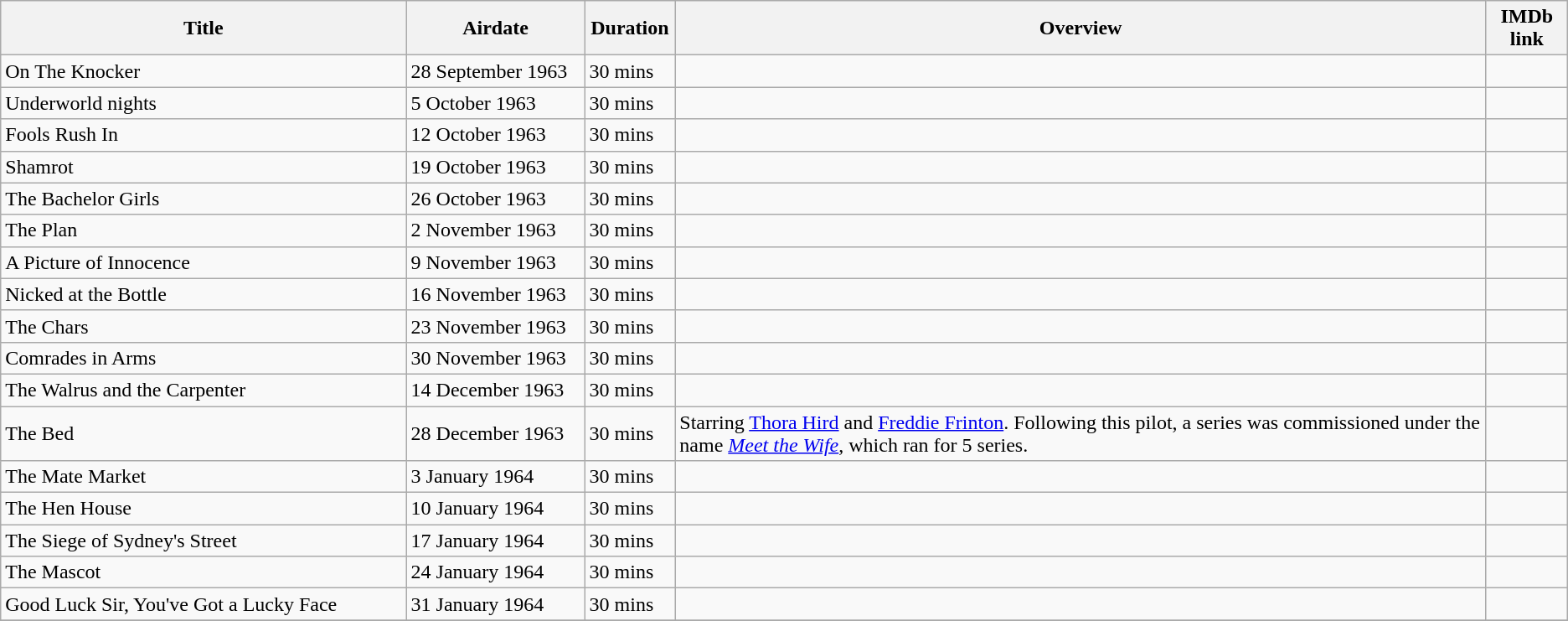<table class="wikitable">
<tr>
<th width=25%>Title</th>
<th width=11%>Airdate</th>
<th width=5%>Duration</th>
<th width=50%>Overview</th>
<th width=5%>IMDb link</th>
</tr>
<tr>
<td>On The Knocker</td>
<td>28 September 1963</td>
<td>30 mins</td>
<td></td>
<td></td>
</tr>
<tr>
<td>Underworld nights</td>
<td>5 October 1963</td>
<td>30 mins</td>
<td></td>
<td></td>
</tr>
<tr>
<td>Fools Rush In</td>
<td>12 October 1963</td>
<td>30 mins</td>
<td></td>
<td></td>
</tr>
<tr>
<td>Shamrot</td>
<td>19 October 1963</td>
<td>30 mins</td>
<td></td>
<td></td>
</tr>
<tr>
<td>The Bachelor Girls</td>
<td>26 October 1963</td>
<td>30 mins</td>
<td></td>
<td></td>
</tr>
<tr>
<td>The Plan</td>
<td>2 November 1963</td>
<td>30 mins</td>
<td></td>
<td></td>
</tr>
<tr>
<td>A Picture of Innocence</td>
<td>9 November 1963</td>
<td>30 mins</td>
<td></td>
<td></td>
</tr>
<tr>
<td>Nicked at the Bottle</td>
<td>16 November 1963</td>
<td>30 mins</td>
<td></td>
<td></td>
</tr>
<tr>
<td>The Chars</td>
<td>23 November 1963</td>
<td>30 mins</td>
<td></td>
<td></td>
</tr>
<tr>
<td>Comrades in Arms</td>
<td>30 November 1963</td>
<td>30 mins</td>
<td></td>
<td></td>
</tr>
<tr>
<td>The Walrus and the Carpenter</td>
<td>14 December 1963</td>
<td>30 mins</td>
<td></td>
<td></td>
</tr>
<tr>
<td>The Bed</td>
<td>28 December 1963</td>
<td>30 mins</td>
<td>Starring <a href='#'>Thora Hird</a> and <a href='#'>Freddie Frinton</a>.  Following this pilot, a series was commissioned under the name <em><a href='#'>Meet the Wife</a></em>, which ran for 5 series.</td>
<td></td>
</tr>
<tr>
<td>The Mate Market</td>
<td>3 January 1964</td>
<td>30 mins</td>
<td></td>
<td></td>
</tr>
<tr>
<td>The Hen House</td>
<td>10 January 1964</td>
<td>30 mins</td>
<td></td>
<td></td>
</tr>
<tr>
<td>The Siege of Sydney's Street</td>
<td>17 January 1964</td>
<td>30 mins</td>
<td></td>
<td></td>
</tr>
<tr>
<td>The Mascot</td>
<td>24 January 1964</td>
<td>30 mins</td>
<td></td>
<td></td>
</tr>
<tr>
<td>Good Luck Sir, You've Got a Lucky Face</td>
<td>31 January 1964</td>
<td>30 mins</td>
<td></td>
<td></td>
</tr>
<tr>
</tr>
</table>
